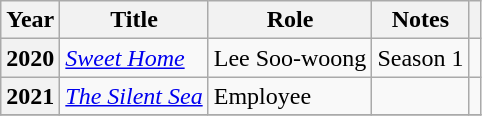<table class="wikitable plainrowheaders">
<tr>
<th scope="col">Year</th>
<th scope="col">Title</th>
<th scope="col">Role</th>
<th scope="col">Notes</th>
<th scope="col" class="unsortable"></th>
</tr>
<tr>
<th scope="row">2020</th>
<td><em><a href='#'>Sweet Home</a></em></td>
<td>Lee Soo-woong</td>
<td>Season 1</td>
<td></td>
</tr>
<tr>
<th scope="row">2021</th>
<td><em><a href='#'>The Silent Sea</a></em></td>
<td>Employee</td>
<td></td>
<td></td>
</tr>
<tr>
</tr>
</table>
